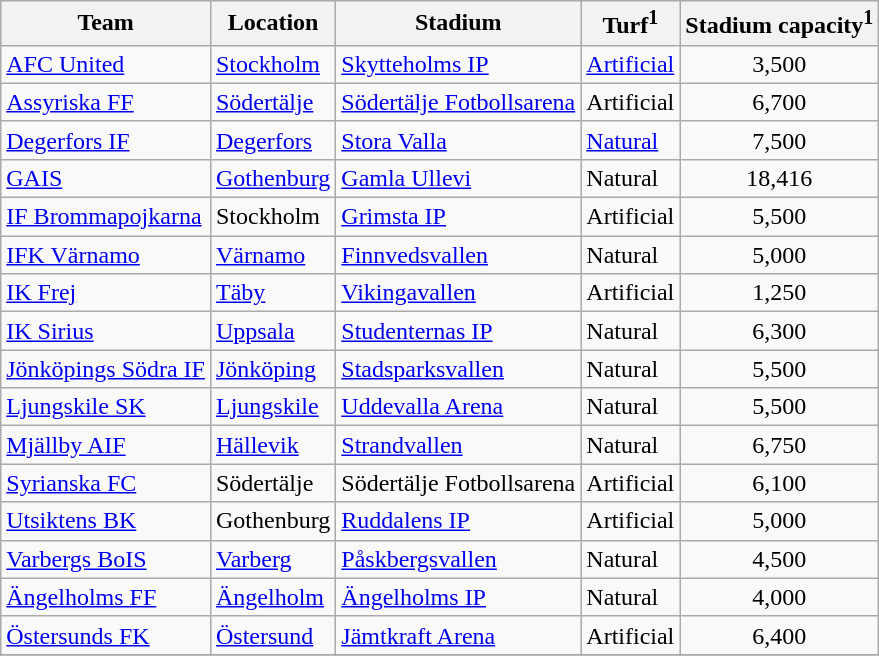<table class="sortable wikitable" style="text-align: left;">
<tr>
<th>Team</th>
<th>Location</th>
<th>Stadium</th>
<th>Turf<sup>1</sup></th>
<th>Stadium capacity<sup>1</sup></th>
</tr>
<tr>
<td><a href='#'>AFC United</a></td>
<td><a href='#'>Stockholm</a></td>
<td><a href='#'>Skytteholms IP</a></td>
<td><a href='#'>Artificial</a></td>
<td align="center">3,500</td>
</tr>
<tr>
<td><a href='#'>Assyriska FF</a></td>
<td><a href='#'>Södertälje</a></td>
<td><a href='#'>Södertälje Fotbollsarena</a></td>
<td>Artificial</td>
<td align="center">6,700</td>
</tr>
<tr>
<td><a href='#'>Degerfors IF</a></td>
<td><a href='#'>Degerfors</a></td>
<td><a href='#'>Stora Valla</a></td>
<td><a href='#'>Natural</a></td>
<td align="center">7,500</td>
</tr>
<tr>
<td><a href='#'>GAIS</a></td>
<td><a href='#'>Gothenburg</a></td>
<td><a href='#'>Gamla Ullevi</a></td>
<td>Natural</td>
<td align="center">18,416</td>
</tr>
<tr>
<td><a href='#'>IF Brommapojkarna</a></td>
<td>Stockholm</td>
<td><a href='#'>Grimsta IP</a></td>
<td>Artificial</td>
<td align="center">5,500</td>
</tr>
<tr>
<td><a href='#'>IFK Värnamo</a></td>
<td><a href='#'>Värnamo</a></td>
<td><a href='#'>Finnvedsvallen</a></td>
<td>Natural</td>
<td align="center">5,000</td>
</tr>
<tr>
<td><a href='#'>IK Frej</a></td>
<td><a href='#'>Täby</a></td>
<td><a href='#'>Vikingavallen</a></td>
<td>Artificial</td>
<td align="center">1,250</td>
</tr>
<tr>
<td><a href='#'>IK Sirius</a></td>
<td><a href='#'>Uppsala</a></td>
<td><a href='#'>Studenternas IP</a></td>
<td>Natural</td>
<td align="center">6,300</td>
</tr>
<tr>
<td><a href='#'>Jönköpings Södra IF</a></td>
<td><a href='#'>Jönköping</a></td>
<td><a href='#'>Stadsparksvallen</a></td>
<td>Natural</td>
<td align="center">5,500</td>
</tr>
<tr>
<td><a href='#'>Ljungskile SK</a></td>
<td><a href='#'>Ljungskile</a></td>
<td><a href='#'>Uddevalla Arena</a></td>
<td>Natural</td>
<td align="center">5,500</td>
</tr>
<tr>
<td><a href='#'>Mjällby AIF</a></td>
<td><a href='#'>Hällevik</a></td>
<td><a href='#'>Strandvallen</a></td>
<td>Natural</td>
<td align="center">6,750</td>
</tr>
<tr>
<td><a href='#'>Syrianska FC</a></td>
<td>Södertälje</td>
<td>Södertälje Fotbollsarena</td>
<td>Artificial</td>
<td align="center">6,100</td>
</tr>
<tr>
<td><a href='#'>Utsiktens BK</a></td>
<td>Gothenburg</td>
<td><a href='#'>Ruddalens IP</a></td>
<td>Artificial</td>
<td align="center">5,000</td>
</tr>
<tr>
<td><a href='#'>Varbergs BoIS</a></td>
<td><a href='#'>Varberg</a></td>
<td><a href='#'>Påskbergsvallen</a></td>
<td>Natural</td>
<td align="center">4,500</td>
</tr>
<tr>
<td><a href='#'>Ängelholms FF</a></td>
<td><a href='#'>Ängelholm</a></td>
<td><a href='#'>Ängelholms IP</a></td>
<td>Natural</td>
<td align="center">4,000</td>
</tr>
<tr>
<td><a href='#'>Östersunds FK</a></td>
<td><a href='#'>Östersund</a></td>
<td><a href='#'>Jämtkraft Arena</a></td>
<td>Artificial</td>
<td align="center">6,400</td>
</tr>
<tr>
</tr>
</table>
